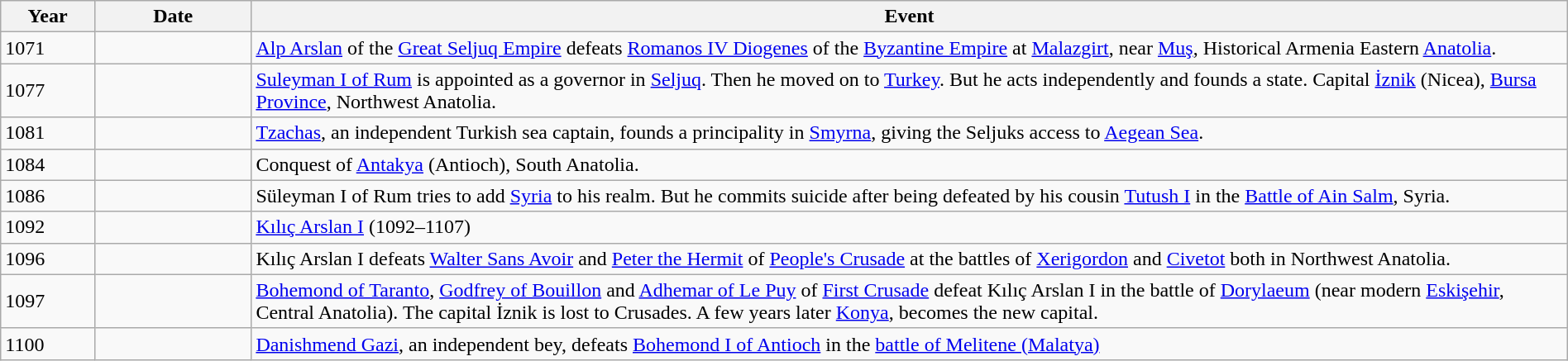<table class="wikitable" width="100%">
<tr>
<th style="width:6%">Year</th>
<th style="width:10%">Date</th>
<th>Event</th>
</tr>
<tr>
<td>1071</td>
<td></td>
<td><a href='#'>Alp Arslan</a> of the <a href='#'>Great Seljuq Empire</a> defeats <a href='#'>Romanos IV Diogenes</a> of the <a href='#'>Byzantine Empire</a> at <a href='#'>Malazgirt</a>, near <a href='#'>Muş</a>, Historical Armenia Eastern <a href='#'>Anatolia</a>.</td>
</tr>
<tr>
<td>1077</td>
<td></td>
<td><a href='#'>Suleyman I of Rum</a> is appointed as a governor in <a href='#'>Seljuq</a>. Then he moved on to <a href='#'>Turkey</a>. But he acts independently and founds a state.   Capital <a href='#'>İznik</a> (Nicea), <a href='#'>Bursa Province</a>, Northwest Anatolia.</td>
</tr>
<tr>
<td>1081</td>
<td></td>
<td><a href='#'>Tzachas</a>, an independent Turkish sea captain, founds a principality in <a href='#'>Smyrna</a>, giving the Seljuks access to <a href='#'>Aegean Sea</a>.</td>
</tr>
<tr>
<td>1084</td>
<td></td>
<td>Conquest of <a href='#'>Antakya</a> (Antioch), South Anatolia.</td>
</tr>
<tr>
<td>1086</td>
<td></td>
<td>Süleyman I of Rum tries to add <a href='#'>Syria</a> to his realm. But he commits suicide after being defeated by his cousin <a href='#'>Tutush I</a> in the <a href='#'>Battle of Ain Salm</a>, Syria.</td>
</tr>
<tr>
<td>1092</td>
<td></td>
<td><a href='#'>Kılıç Arslan I</a> (1092–1107)</td>
</tr>
<tr>
<td>1096</td>
<td></td>
<td>Kılıç Arslan I defeats <a href='#'>Walter Sans Avoir</a> and <a href='#'>Peter the Hermit</a> of <a href='#'>People's Crusade</a> at the battles of <a href='#'>Xerigordon</a> and <a href='#'>Civetot</a> both in Northwest Anatolia.</td>
</tr>
<tr>
<td>1097</td>
<td></td>
<td><a href='#'>Bohemond of Taranto</a>, <a href='#'>Godfrey of Bouillon</a> and <a href='#'>Adhemar of Le Puy</a> of <a href='#'>First Crusade</a> defeat Kılıç Arslan I in the battle of <a href='#'>Dorylaeum</a> (near modern <a href='#'>Eskişehir</a>, Central Anatolia). The capital İznik is lost to Crusades. A few years later <a href='#'>Konya</a>, becomes the new capital.</td>
</tr>
<tr>
<td>1100</td>
<td></td>
<td><a href='#'>Danishmend Gazi</a>, an independent bey, defeats <a href='#'>Bohemond I of Antioch</a> in the <a href='#'>battle of Melitene (Malatya)</a></td>
</tr>
</table>
